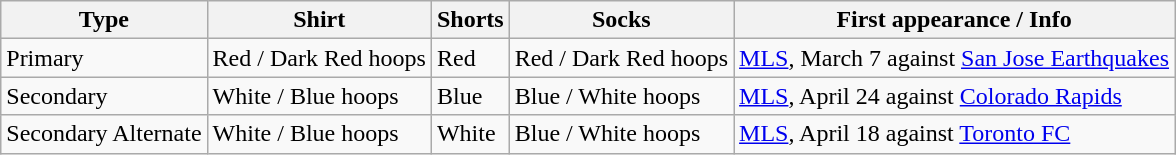<table class="wikitable">
<tr>
<th>Type</th>
<th>Shirt</th>
<th>Shorts</th>
<th>Socks</th>
<th>First appearance / Info</th>
</tr>
<tr>
<td>Primary</td>
<td>Red / Dark Red hoops</td>
<td>Red</td>
<td>Red / Dark Red hoops</td>
<td><a href='#'>MLS</a>, March 7 against <a href='#'>San Jose Earthquakes</a></td>
</tr>
<tr>
<td>Secondary</td>
<td>White / Blue hoops</td>
<td>Blue</td>
<td>Blue / White hoops</td>
<td><a href='#'>MLS</a>, April 24 against <a href='#'>Colorado Rapids</a></td>
</tr>
<tr>
<td>Secondary Alternate</td>
<td>White / Blue hoops</td>
<td>White</td>
<td>Blue / White hoops</td>
<td><a href='#'>MLS</a>, April 18 against <a href='#'>Toronto FC</a></td>
</tr>
</table>
